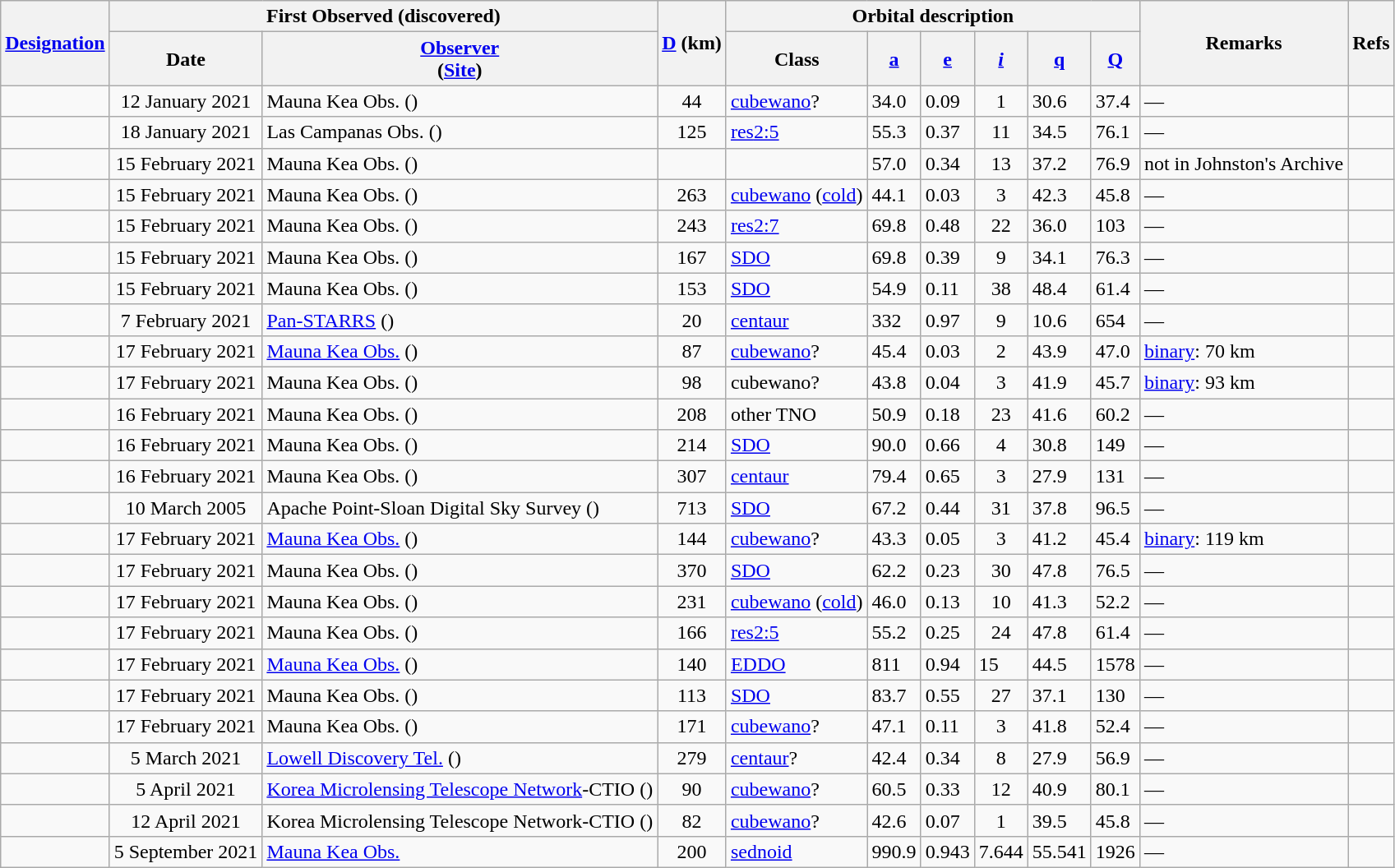<table class="wikitable sortable">
<tr>
<th rowspan="2"><a href='#'>Designation</a></th>
<th colspan="2">First Observed (discovered)</th>
<th rowspan="2"><a href='#'>D</a> (km)</th>
<th colspan="6">Orbital description</th>
<th rowspan="2">Remarks</th>
<th rowspan="2" class="unsortable">Refs</th>
</tr>
<tr>
<th>Date</th>
<th><a href='#'>Observer</a><br>(<a href='#'>Site</a>)</th>
<th>Class</th>
<th><a href='#'>a</a><br></th>
<th><a href='#'>e</a></th>
<th><a href='#'><em>i</em></a><br></th>
<th><a href='#'>q</a><br></th>
<th><a href='#'>Q</a><br></th>
</tr>
<tr id="2021 AN28">
<td></td>
<td align="center">12 January 2021</td>
<td>Mauna Kea Obs. ()</td>
<td align="center">44</td>
<td><a href='#'>cubewano</a>?</td>
<td>34.0</td>
<td>0.09</td>
<td align="center">1</td>
<td>30.6</td>
<td>37.4</td>
<td>—</td>
<td></td>
</tr>
<tr id="2021 BK15">
<td></td>
<td align="center">18 January 2021</td>
<td>Las Campanas Obs. ()</td>
<td align="center">125</td>
<td><a href='#'>res</a><a href='#'>2:5</a></td>
<td>55.3</td>
<td>0.37</td>
<td align="center">11</td>
<td>34.5</td>
<td>76.1</td>
<td>—</td>
<td></td>
</tr>
<tr id="2021 CG56">
<td></td>
<td align="center">15 February 2021</td>
<td>Mauna Kea Obs. ()</td>
<td align="center"></td>
<td></td>
<td>57.0</td>
<td>0.34</td>
<td align="center">13</td>
<td>37.2</td>
<td>76.9</td>
<td>not in Johnston's Archive</td>
<td></td>
</tr>
<tr id="2021 CJ46">
<td></td>
<td align="center">15 February 2021</td>
<td>Mauna Kea Obs. ()</td>
<td align="center">263</td>
<td><a href='#'>cubewano</a> (<a href='#'>cold</a>)</td>
<td>44.1</td>
<td>0.03</td>
<td align="center">3</td>
<td>42.3</td>
<td>45.8</td>
<td>—</td>
<td></td>
</tr>
<tr id="2021 CK46">
<td></td>
<td align="center">15 February 2021</td>
<td>Mauna Kea Obs. ()</td>
<td align="center">243</td>
<td><a href='#'>res</a><a href='#'>2:7</a></td>
<td>69.8</td>
<td>0.48</td>
<td align="center">22</td>
<td>36.0</td>
<td>103</td>
<td>—</td>
<td></td>
</tr>
<tr id="2021 CL46">
<td></td>
<td align="center">15 February 2021</td>
<td>Mauna Kea Obs. ()</td>
<td align="center">167</td>
<td><a href='#'>SDO</a></td>
<td>69.8</td>
<td>0.39</td>
<td align="center">9</td>
<td>34.1</td>
<td>76.3</td>
<td>—</td>
<td></td>
</tr>
<tr id="2021 CP40">
<td></td>
<td align="center">15 February 2021</td>
<td>Mauna Kea Obs. ()</td>
<td align="center">153</td>
<td><a href='#'>SDO</a></td>
<td>54.9</td>
<td>0.11</td>
<td align="center">38</td>
<td>48.4</td>
<td>61.4</td>
<td>—</td>
<td></td>
</tr>
<tr id="2021 CP5">
<td></td>
<td align="center">7 February 2021</td>
<td><a href='#'>Pan-STARRS</a> ()</td>
<td align="center">20</td>
<td><a href='#'>centaur</a></td>
<td>332</td>
<td>0.97</td>
<td align="center">9</td>
<td>10.6</td>
<td>654</td>
<td>—</td>
<td></td>
</tr>
<tr id="2021 DM15">
<td></td>
<td align="center">17 February 2021</td>
<td><a href='#'>Mauna Kea Obs.</a> ()</td>
<td align="center">87</td>
<td><a href='#'>cubewano</a>?</td>
<td>45.4</td>
<td>0.03</td>
<td align="center">2</td>
<td>43.9</td>
<td>47.0</td>
<td><a href='#'>binary</a>: 70 km</td>
<td></td>
</tr>
<tr id="2021 DN15">
<td></td>
<td align="center">17 February 2021</td>
<td>Mauna Kea Obs. ()</td>
<td align="center">98</td>
<td>cubewano?</td>
<td>43.8</td>
<td>0.04</td>
<td align="center">3</td>
<td>41.9</td>
<td>45.7</td>
<td><a href='#'>binary</a>: 93 km</td>
<td></td>
</tr>
<tr id="2021 DO15">
<td></td>
<td align="center">16 February 2021</td>
<td>Mauna Kea Obs. ()</td>
<td align="center">208</td>
<td>other TNO</td>
<td>50.9</td>
<td>0.18</td>
<td align="center">23</td>
<td>41.6</td>
<td>60.2</td>
<td>—</td>
<td></td>
</tr>
<tr id="2021 DP15">
<td></td>
<td align="center">16 February 2021</td>
<td>Mauna Kea Obs. ()</td>
<td align="center">214</td>
<td><a href='#'>SDO</a></td>
<td>90.0</td>
<td>0.66</td>
<td align="center">4</td>
<td>30.8</td>
<td>149</td>
<td>—</td>
<td></td>
</tr>
<tr id="2021 DQ15">
<td></td>
<td align="center">16 February 2021</td>
<td>Mauna Kea Obs. ()</td>
<td align="center">307</td>
<td><a href='#'>centaur</a></td>
<td>79.4</td>
<td>0.65</td>
<td align="center">3</td>
<td>27.9</td>
<td>131</td>
<td>—</td>
<td></td>
</tr>
<tr id="2021 DR15">
<td><strong></strong></td>
<td align="center">10 March 2005</td>
<td>Apache Point-Sloan Digital Sky Survey ()</td>
<td align="center">713</td>
<td><a href='#'>SDO</a></td>
<td>67.2</td>
<td>0.44</td>
<td align="center">31</td>
<td>37.8</td>
<td>96.5</td>
<td>—</td>
<td></td>
</tr>
<tr id="2021 DS15">
<td></td>
<td align="center">17 February 2021</td>
<td><a href='#'>Mauna Kea Obs.</a> ()</td>
<td align="center">144</td>
<td><a href='#'>cubewano</a>?</td>
<td>43.3</td>
<td>0.05</td>
<td align="center">3</td>
<td>41.2</td>
<td>45.4</td>
<td><a href='#'>binary</a>: 119 km</td>
<td></td>
</tr>
<tr id="2021 DG17">
<td></td>
<td align="center">17 February 2021</td>
<td>Mauna Kea Obs. ()</td>
<td align="center">370</td>
<td><a href='#'>SDO</a></td>
<td>62.2</td>
<td>0.23</td>
<td align="center">30</td>
<td>47.8</td>
<td>76.5</td>
<td>—</td>
<td></td>
</tr>
<tr id="2021 DH17">
<td></td>
<td align="center">17 February 2021</td>
<td>Mauna Kea Obs. ()</td>
<td align="center">231</td>
<td><a href='#'>cubewano</a> (<a href='#'>cold</a>)</td>
<td>46.0</td>
<td>0.13</td>
<td align="center">10</td>
<td>41.3</td>
<td>52.2</td>
<td>—</td>
<td></td>
</tr>
<tr id="2021 DJ17">
<td></td>
<td align="center">17 February 2021</td>
<td>Mauna Kea Obs. ()</td>
<td align="center">166</td>
<td><a href='#'>res</a><a href='#'>2:5</a></td>
<td>55.2</td>
<td>0.25</td>
<td align="center">24</td>
<td>47.8</td>
<td>61.4</td>
<td>—</td>
<td></td>
</tr>
<tr id="2021 DK18">
<td></td>
<td align="center">17 February 2021</td>
<td><a href='#'>Mauna Kea Obs.</a> ()</td>
<td align="center">140</td>
<td><a href='#'>EDDO</a></td>
<td>811</td>
<td>0.94</td>
<td>15</td>
<td>44.5</td>
<td>1578</td>
<td>—</td>
<td></td>
</tr>
<tr id="2021 DM19">
<td></td>
<td align="center">17 February 2021</td>
<td>Mauna Kea Obs. ()</td>
<td align="center">113</td>
<td><a href='#'>SDO</a></td>
<td>83.7</td>
<td>0.55</td>
<td align="center">27</td>
<td>37.1</td>
<td>130</td>
<td>—</td>
<td></td>
</tr>
<tr id="2021 DN19">
<td></td>
<td align="center">17 February 2021</td>
<td>Mauna Kea Obs. ()</td>
<td align="center">171</td>
<td><a href='#'>cubewano</a>?</td>
<td>47.1</td>
<td>0.11</td>
<td align="center">3</td>
<td>41.8</td>
<td>52.4</td>
<td>—</td>
<td></td>
</tr>
<tr id="2021 EE44">
<td></td>
<td align="center">5 March 2021</td>
<td><a href='#'>Lowell Discovery Tel.</a> ()</td>
<td align="center">279</td>
<td><a href='#'>centaur</a>?</td>
<td>42.4</td>
<td>0.34</td>
<td align="center">8</td>
<td>27.9</td>
<td>56.9</td>
<td>—</td>
<td></td>
</tr>
<tr id="2021 GU122">
<td></td>
<td align="center">5 April 2021</td>
<td><a href='#'>Korea Microlensing Telescope Network</a>-CTIO ()</td>
<td align="center">90</td>
<td><a href='#'>cubewano</a>?</td>
<td>60.5</td>
<td>0.33</td>
<td align="center">12</td>
<td>40.9</td>
<td>80.1</td>
<td>—</td>
<td></td>
</tr>
<tr id="2021 GW122">
<td></td>
<td align="center">12 April 2021</td>
<td>Korea Microlensing Telescope Network-CTIO ()</td>
<td align="center">82</td>
<td><a href='#'>cubewano</a>?</td>
<td>42.6</td>
<td>0.07</td>
<td align="center">1</td>
<td>39.5</td>
<td>45.8</td>
<td>—</td>
<td></td>
</tr>
<tr id="2021 RR205">
<td><strong></strong></td>
<td align="center">5 September 2021</td>
<td><a href='#'>Mauna Kea Obs.</a></td>
<td align="center">200</td>
<td><a href='#'>sednoid</a></td>
<td>990.9</td>
<td>0.943</td>
<td align="center">7.644</td>
<td>55.541</td>
<td>1926</td>
<td>—</td>
<td></td>
</tr>
</table>
